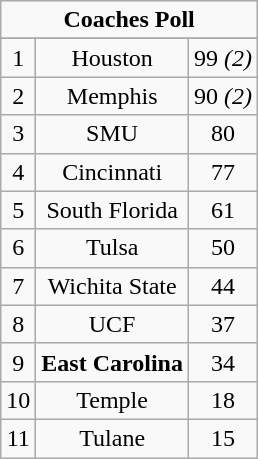<table class="wikitable">
<tr align="center">
<td align="center" Colspan="3"><strong>Coaches Poll</strong></td>
</tr>
<tr align="center">
</tr>
<tr align="center">
<td>1</td>
<td>Houston</td>
<td>99 <em>(2)</em></td>
</tr>
<tr align="center">
<td>2</td>
<td>Memphis</td>
<td>90 <em>(2)</em></td>
</tr>
<tr align="center">
<td>3</td>
<td>SMU</td>
<td>80</td>
</tr>
<tr align="center">
<td>4</td>
<td>Cincinnati</td>
<td>77</td>
</tr>
<tr align="center">
<td>5</td>
<td>South Florida</td>
<td>61</td>
</tr>
<tr align="center">
<td>6</td>
<td>Tulsa</td>
<td>50</td>
</tr>
<tr align="center">
<td>7</td>
<td>Wichita State</td>
<td>44</td>
</tr>
<tr align="center">
<td>8</td>
<td>UCF</td>
<td>37</td>
</tr>
<tr align="center">
<td>9</td>
<td><strong>East Carolina</strong></td>
<td>34</td>
</tr>
<tr align="center">
<td>10</td>
<td>Temple</td>
<td>18</td>
</tr>
<tr align="center">
<td>11</td>
<td>Tulane</td>
<td>15</td>
</tr>
</table>
